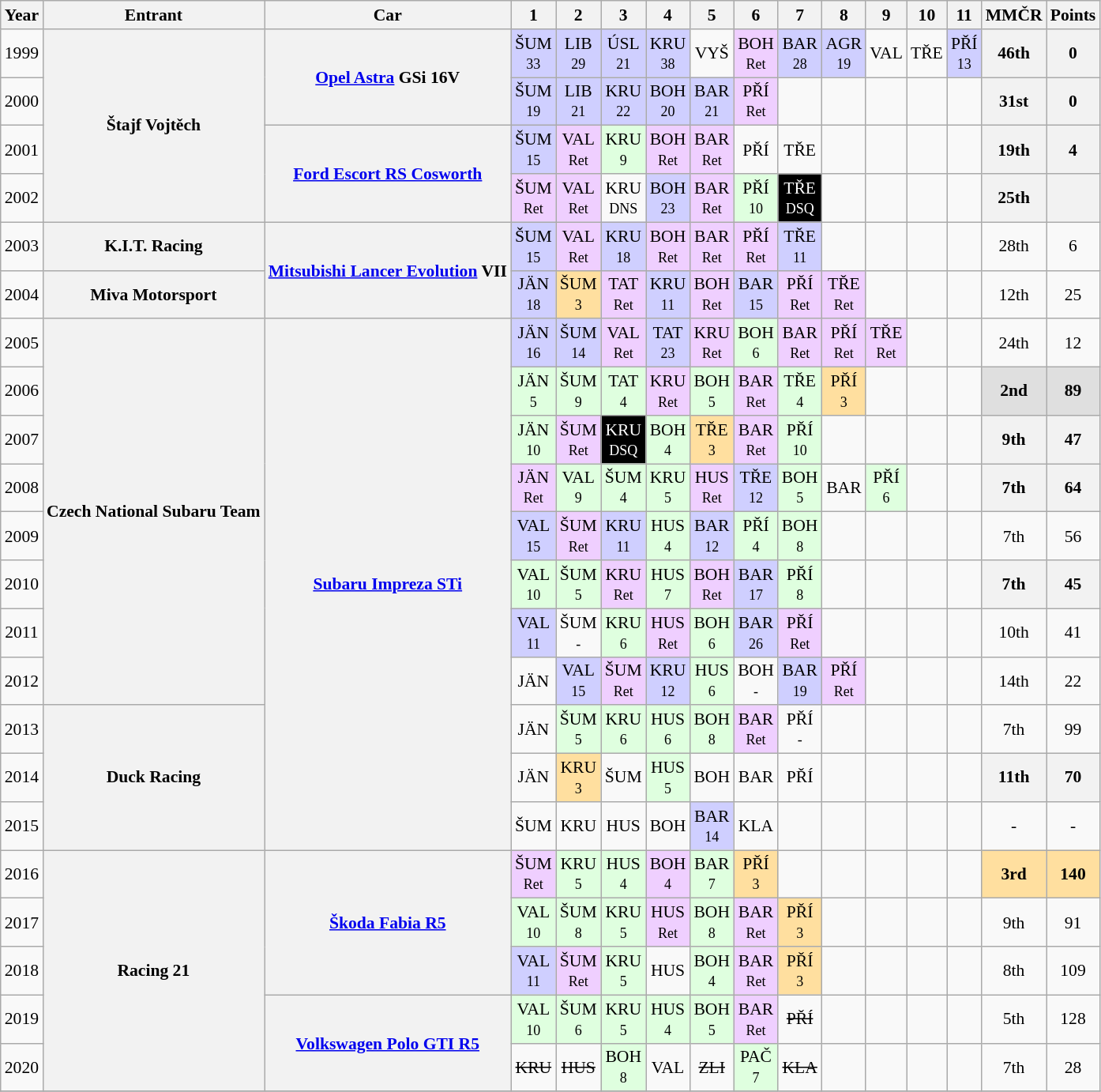<table class="wikitable" style="text-align:center; font-size:90%">
<tr>
<th>Year</th>
<th>Entrant</th>
<th>Car</th>
<th>1</th>
<th>2</th>
<th>3</th>
<th>4</th>
<th>5</th>
<th>6</th>
<th>7</th>
<th>8</th>
<th>9</th>
<th>10</th>
<th>11</th>
<th>MMČR</th>
<th>Points</th>
</tr>
<tr>
<td>1999</td>
<th rowspan=4>Štajf Vojtěch</th>
<th rowspan=2><a href='#'>Opel Astra</a> GSi 16V</th>
<td style="background:#cfcfff;">ŠUM<br><small>33</small></td>
<td style="background:#cfcfff;">LIB<br><small>29</small></td>
<td style="background:#cfcfff;">ÚSL<br><small>21</small></td>
<td style="background:#cfcfff;">KRU<br><small>38</small></td>
<td>VYŠ</td>
<td style="background:#efcfff;">BOH<br><small>Ret</small></td>
<td style="background:#cfcfff;">BAR<br><small>28</small></td>
<td style="background:#cfcfff;">AGR<br><small>19</small></td>
<td>VAL</td>
<td>TŘE</td>
<td style="background:#cfcfff;">PŘÍ<br><small>13</small></td>
<th>46th</th>
<th>0</th>
</tr>
<tr>
<td>2000</td>
<td style="background:#cfcfff;">ŠUM<br><small>19</small></td>
<td style="background:#cfcfff;">LIB<br><small>21</small></td>
<td style="background:#cfcfff;">KRU<br><small>22</small></td>
<td style="background:#cfcfff;">BOH<br><small>20</small></td>
<td style="background:#cfcfff;">BAR<br><small>21</small></td>
<td style="background:#efcfff;">PŘÍ<br><small>Ret</small></td>
<td></td>
<td></td>
<td></td>
<td></td>
<td></td>
<th>31st</th>
<th>0</th>
</tr>
<tr>
<td>2001</td>
<th rowspan=2><a href='#'>Ford Escort RS Cosworth</a></th>
<td style="background:#cfcfff;">ŠUM<br><small>15</small></td>
<td style="background:#efcfff;">VAL<br><small>Ret</small></td>
<td style="background:#dfffdf;">KRU<br><small>9</small></td>
<td style="background:#efcfff;">BOH<br><small>Ret</small></td>
<td style="background:#efcfff;">BAR<br><small>Ret</small></td>
<td>PŘÍ</td>
<td>TŘE</td>
<td></td>
<td></td>
<td></td>
<td></td>
<th>19th</th>
<th>4</th>
</tr>
<tr>
<td>2002</td>
<td style="background:#efcfff;">ŠUM<br><small>Ret</small></td>
<td style="background:#efcfff;">VAL<br><small>Ret</small></td>
<td>KRU<br><small>DNS</small></td>
<td style="background:#cfcfff;">BOH<br><small>23</small></td>
<td style="background:#efcfff;">BAR<br><small>Ret</small></td>
<td style="background:#dfffdf;">PŘÍ<br><small>10</small></td>
<td bgcolor="#000000" style="color: white;">TŘE<br><small>DSQ</small></td>
<td></td>
<td></td>
<td></td>
<td></td>
<th>25th</th>
<th></th>
</tr>
<tr>
<td>2003</td>
<th>K.I.T. Racing</th>
<th rowspan=2><a href='#'>Mitsubishi Lancer Evolution</a> VII</th>
<td style="background:#cfcfff;">ŠUM<br><small>15</small></td>
<td style="background:#efcfff;">VAL<br><small>Ret</small></td>
<td style="background:#cfcfff;">KRU<br><small>18</small></td>
<td style="background:#efcfff;">BOH<br><small>Ret</small></td>
<td style="background:#efcfff;">BAR<br><small>Ret</small></td>
<td style="background:#efcfff;">PŘÍ<br><small>Ret</small></td>
<td style="background:#cfcfff;">TŘE<br><small>11</small></td>
<td></td>
<td></td>
<td></td>
<td></td>
<td>28th</td>
<td>6</td>
</tr>
<tr>
<td>2004</td>
<th>Miva Motorsport</th>
<td style="background:#cfcfff;">JÄN<br><small>18</small></td>
<td style="background:#ffdf9f;">ŠUM<br><small>3</small></td>
<td style="background:#efcfff;">TAT<br><small>Ret</small></td>
<td style="background:#cfcfff;">KRU<br><small>11</small></td>
<td style="background:#efcfff;">BOH<br><small>Ret</small></td>
<td style="background:#cfcfff;">BAR<br><small>15</small></td>
<td style="background:#efcfff;">PŘÍ<br><small>Ret</small></td>
<td style="background:#efcfff;">TŘE<br><small>Ret</small></td>
<td></td>
<td></td>
<td></td>
<td>12th</td>
<td>25</td>
</tr>
<tr>
<td>2005</td>
<th rowspan="8">Czech National Subaru Team</th>
<th rowspan="11"><a href='#'>Subaru Impreza STi</a></th>
<td style="background:#cfcfff;">JÄN<br><small>16</small></td>
<td style="background:#cfcfff;">ŠUM<br><small>14</small></td>
<td style="background:#efcfff;">VAL<br><small>Ret</small></td>
<td style="background:#cfcfff;">TAT<br><small>23</small></td>
<td style="background:#efcfff;">KRU<br><small>Ret</small></td>
<td style="background:#dfffdf;">BOH<br><small>6</small></td>
<td style="background:#efcfff;">BAR<br><small>Ret</small></td>
<td style="background:#efcfff;">PŘÍ<br><small>Ret</small></td>
<td style="background:#efcfff;">TŘE<br><small>Ret</small></td>
<td></td>
<td></td>
<td>24th</td>
<td>12</td>
</tr>
<tr>
<td>2006</td>
<td style="background:#dfffdf;">JÄN<br><small>5</small></td>
<td style="background:#dfffdf;">ŠUM<br><small>9</small></td>
<td style="background:#dfffdf;">TAT<br><small>4</small></td>
<td style="background:#efcfff;">KRU<br><small>Ret</small></td>
<td style="background:#dfffdf;">BOH<br><small>5</small></td>
<td style="background:#efcfff;">BAR<br><small>Ret</small></td>
<td style="background:#dfffdf;">TŘE<br><small>4</small></td>
<td style="background:#ffdf9f;">PŘÍ<br><small>3</small></td>
<td></td>
<td></td>
<td></td>
<th style="background:#dfdfdf;">2nd</th>
<th style="background:#dfdfdf;">89</th>
</tr>
<tr>
<td>2007</td>
<td style="background:#dfffdf;">JÄN<br><small>10</small></td>
<td style="background:#efcfff;">ŠUM<br><small>Ret</small></td>
<td bgcolor="#000000" style="color: white;">KRU<br><small>DSQ</small></td>
<td style="background:#dfffdf;">BOH<br><small>4</small></td>
<td style="background:#ffdf9f;">TŘE<br><small>3</small></td>
<td style="background:#efcfff;">BAR<br><small>Ret</small></td>
<td style="background:#dfffdf;">PŘÍ<br><small>10</small></td>
<td></td>
<td></td>
<td></td>
<td></td>
<th>9th</th>
<th>47</th>
</tr>
<tr>
<td>2008</td>
<td style="background:#efcfff;">JÄN<br><small>Ret</small></td>
<td style="background:#dfffdf;">VAL<br><small>9</small></td>
<td style="background:#dfffdf;">ŠUM<br><small>4</small></td>
<td style="background:#dfffdf;">KRU<br><small>5</small></td>
<td style="background:#efcfff;">HUS<br><small>Ret</small></td>
<td style="background:#cfcfff;">TŘE<br><small>12</small></td>
<td style="background:#dfffdf;">BOH<br><small>5</small></td>
<td>BAR</td>
<td style="background:#dfffdf;">PŘÍ<br><small>6</small></td>
<td></td>
<td></td>
<th>7th</th>
<th>64</th>
</tr>
<tr>
<td>2009</td>
<td style="background:#cfcfff;">VAL<br><small>15</small></td>
<td style="background:#efcfff;">ŠUM<br><small>Ret</small></td>
<td style="background:#cfcfff;">KRU<br><small>11</small></td>
<td style="background:#dfffdf;">HUS<br><small>4</small></td>
<td style="background:#cfcfff;">BAR<br><small>12</small></td>
<td style="background:#dfffdf;">PŘÍ<br><small>4</small></td>
<td style="background:#dfffdf;">BOH<br><small>8</small></td>
<td></td>
<td></td>
<td></td>
<td></td>
<td>7th</td>
<td>56</td>
</tr>
<tr>
<td>2010</td>
<td style="background:#dfffdf;">VAL<br><small>10</small></td>
<td style="background:#dfffdf;">ŠUM<br><small>5</small></td>
<td style="background:#efcfff;">KRU<br><small>Ret</small></td>
<td style="background:#dfffdf;">HUS<br><small>7</small></td>
<td style="background:#efcfff;">BOH<br><small>Ret</small></td>
<td style="background:#cfcfff;">BAR<br><small>17</small></td>
<td style="background:#dfffdf;">PŘÍ<br><small>8</small></td>
<td></td>
<td></td>
<td></td>
<td></td>
<th>7th</th>
<th>45</th>
</tr>
<tr>
<td>2011</td>
<td style="background:#cfcfff;">VAL<br><small>11</small></td>
<td>ŠUM<br><small>-</small></td>
<td style="background:#dfffdf;">KRU<br><small>6</small></td>
<td style="background:#efcfff;">HUS<br><small>Ret</small></td>
<td style="background:#dfffdf;">BOH<br><small>6</small></td>
<td style="background:#cfcfff;">BAR<br><small>26</small></td>
<td style="background:#efcfff;">PŘÍ<br><small>Ret</small></td>
<td></td>
<td></td>
<td></td>
<td></td>
<td>10th</td>
<td>41</td>
</tr>
<tr>
<td>2012</td>
<td>JÄN</td>
<td style="background:#cfcfff;">VAL<br><small>15</small></td>
<td style="background:#efcfff;">ŠUM<br><small>Ret</small></td>
<td style="background:#cfcfff;">KRU<br><small>12</small></td>
<td style="background:#dfffdf;">HUS<br><small>6</small></td>
<td>BOH<br><small>-</small></td>
<td style="background:#cfcfff;">BAR<br><small>19</small></td>
<td style="background:#efcfff;">PŘÍ<br><small>Ret</small></td>
<td></td>
<td></td>
<td></td>
<td>14th</td>
<td>22</td>
</tr>
<tr>
<td>2013</td>
<th rowspan=3>Duck Racing</th>
<td>JÄN</td>
<td style="background:#dfffdf;">ŠUM<br><small>5</small></td>
<td style="background:#dfffdf;">KRU<br><small>6</small></td>
<td style="background:#dfffdf;">HUS<br><small>6</small></td>
<td style="background:#dfffdf;">BOH<br><small>8</small></td>
<td style="background:#efcfff;">BAR<br><small>Ret</small></td>
<td>PŘÍ<br><small>-</small></td>
<td></td>
<td></td>
<td></td>
<td></td>
<td>7th</td>
<td>99</td>
</tr>
<tr>
<td>2014</td>
<td>JÄN</td>
<td style="background:#ffdf9f;">KRU<br><small>3</small></td>
<td>ŠUM</td>
<td style="background:#dfffdf;">HUS<br><small>5</small></td>
<td>BOH</td>
<td>BAR</td>
<td>PŘÍ</td>
<td></td>
<td></td>
<td></td>
<td></td>
<th>11th</th>
<th>70</th>
</tr>
<tr>
<td>2015</td>
<td>ŠUM</td>
<td>KRU</td>
<td>HUS</td>
<td>BOH</td>
<td style="background:#cfcfff;">BAR<br><small>14</small></td>
<td>KLA</td>
<td></td>
<td></td>
<td></td>
<td></td>
<td></td>
<td>-</td>
<td>-</td>
</tr>
<tr>
<td>2016</td>
<th rowspan=5>Racing 21</th>
<th rowspan=3><a href='#'>Škoda Fabia R5</a></th>
<td style="background:#efcfff;">ŠUM<br><small>Ret</small></td>
<td style="background:#dfffdf;">KRU<br><small>5</small></td>
<td style="background:#dfffdf;">HUS<br><small>4</small></td>
<td style="background:#efcfff;">BOH<br><small>4</small></td>
<td style="background:#dfffdf;">BAR<br><small>7</small></td>
<td style="background:#ffdf9f;">PŘÍ<br><small>3</small></td>
<td></td>
<td></td>
<td></td>
<td></td>
<td></td>
<td style="background:#ffdf9f;"><strong>3rd</strong></td>
<td style="background:#ffdf9f;"><strong>140</strong></td>
</tr>
<tr>
<td>2017</td>
<td style="background:#dfffdf;">VAL<br><small>10</small></td>
<td style="background:#dfffdf;">ŠUM<br><small>8</small></td>
<td style="background:#dfffdf;">KRU<br><small>5</small></td>
<td style="background:#efcfff;">HUS<br><small>Ret</small></td>
<td style="background:#dfffdf;">BOH<br><small>8</small></td>
<td style="background:#efcfff;">BAR<br><small>Ret</small></td>
<td style="background:#ffdf9f;">PŘÍ<br><small>3</small></td>
<td></td>
<td></td>
<td></td>
<td></td>
<td>9th</td>
<td>91</td>
</tr>
<tr>
<td>2018</td>
<td style="background:#cfcfff;">VAL<br><small>11</small></td>
<td style="background:#efcfff;">ŠUM<br><small>Ret</small></td>
<td style="background:#dfffdf;">KRU<br><small>5</small></td>
<td>HUS</td>
<td style="background:#dfffdf;">BOH<br><small>4</small></td>
<td style="background:#efcfff;">BAR<br><small>Ret</small></td>
<td style="background:#ffdf9f;">PŘÍ<br><small>3</small></td>
<td></td>
<td></td>
<td></td>
<td></td>
<td>8th</td>
<td>109</td>
</tr>
<tr>
<td>2019</td>
<th rowspan=2><a href='#'>Volkswagen Polo GTI R5</a></th>
<td style="background:#dfffdf;">VAL<br><small>10</small></td>
<td style="background:#dfffdf;">ŠUM<br><small>6</small></td>
<td style="background:#dfffdf;">KRU<br><small>5</small></td>
<td style="background:#dfffdf;">HUS<br><small>4</small></td>
<td style="background:#dfffdf;">BOH<br><small>5</small></td>
<td style="background:#efcfff;">BAR<br><small>Ret</small></td>
<td><del>PŘÍ</del></td>
<td></td>
<td></td>
<td></td>
<td></td>
<td>5th</td>
<td>128</td>
</tr>
<tr>
<td>2020</td>
<td><del>KRU</del></td>
<td><del>HUS</del></td>
<td style="background:#dfffdf;">BOH<br><small>8</small></td>
<td>VAL</td>
<td><del>ZLI</del></td>
<td style="background:#dfffdf;">PAČ<br><small>7</small></td>
<td><del>KLA</del></td>
<td></td>
<td></td>
<td></td>
<td></td>
<td>7th</td>
<td>28</td>
</tr>
<tr>
</tr>
</table>
